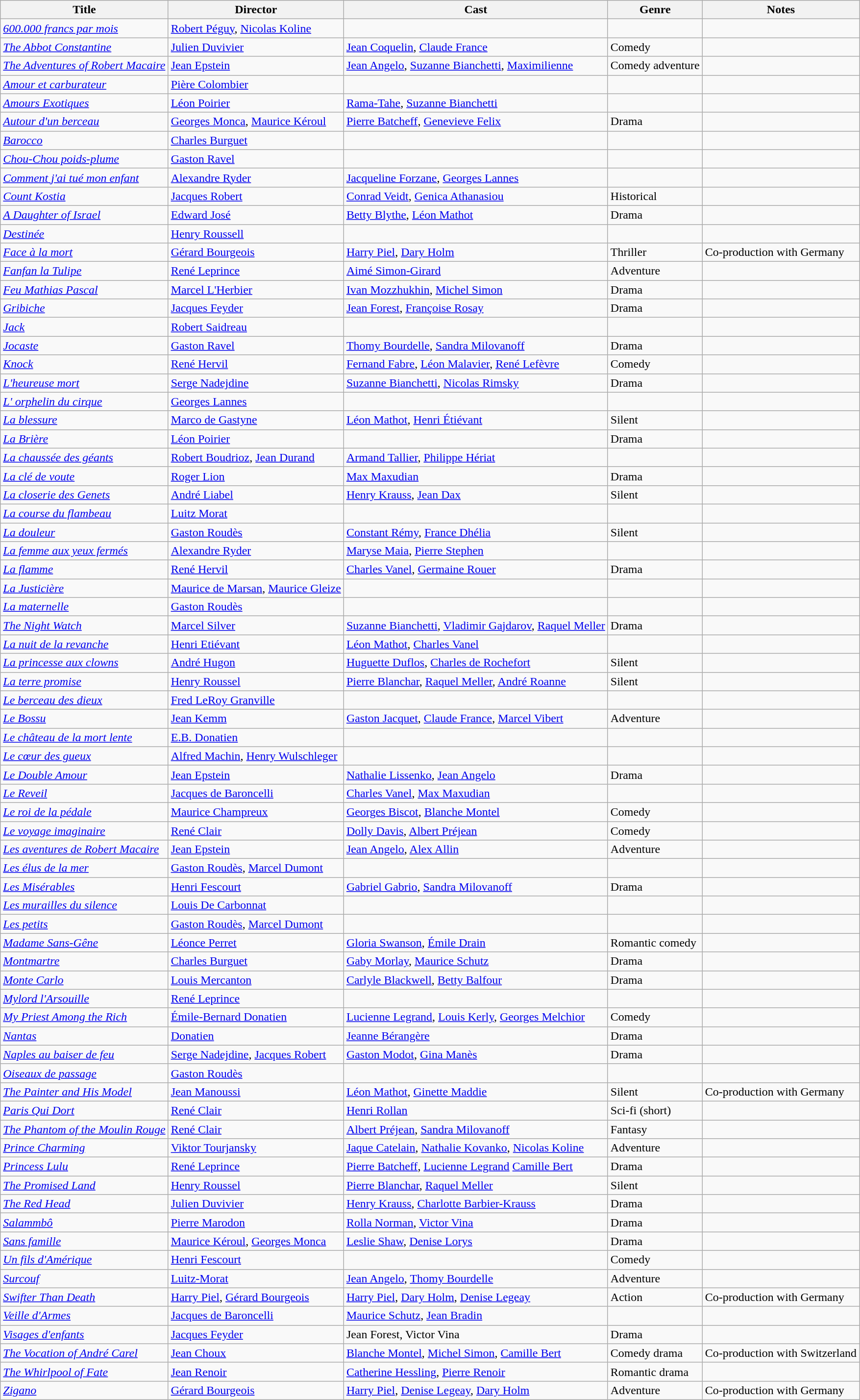<table class="wikitable">
<tr>
<th>Title</th>
<th>Director</th>
<th>Cast</th>
<th>Genre</th>
<th>Notes</th>
</tr>
<tr>
<td><em><a href='#'>600.000 francs par mois</a></em></td>
<td><a href='#'>Robert Péguy</a>, <a href='#'>Nicolas Koline</a></td>
<td></td>
<td></td>
<td></td>
</tr>
<tr>
<td><em><a href='#'>The Abbot Constantine</a></em></td>
<td><a href='#'>Julien Duvivier</a></td>
<td><a href='#'>Jean Coquelin</a>, <a href='#'>Claude France</a></td>
<td>Comedy</td>
<td></td>
</tr>
<tr>
<td><em><a href='#'>The Adventures of Robert Macaire</a></em></td>
<td><a href='#'>Jean Epstein</a></td>
<td><a href='#'>Jean Angelo</a>, <a href='#'>Suzanne Bianchetti</a>, <a href='#'>Maximilienne</a></td>
<td>Comedy adventure</td>
<td></td>
</tr>
<tr>
<td><em><a href='#'>Amour et carburateur</a></em></td>
<td><a href='#'>Pière Colombier</a></td>
<td></td>
<td></td>
<td></td>
</tr>
<tr>
<td><em><a href='#'>Amours Exotiques</a></em></td>
<td><a href='#'>Léon Poirier</a></td>
<td><a href='#'>Rama-Tahe</a>, <a href='#'>Suzanne Bianchetti</a></td>
<td></td>
<td></td>
</tr>
<tr>
<td><em><a href='#'>Autour d'un berceau</a></em></td>
<td><a href='#'>Georges Monca</a>, <a href='#'>Maurice Kéroul</a></td>
<td><a href='#'>Pierre Batcheff</a>, <a href='#'>Genevieve Felix</a></td>
<td>Drama</td>
<td></td>
</tr>
<tr>
<td><em><a href='#'>Barocco</a></em></td>
<td><a href='#'>Charles Burguet</a></td>
<td></td>
<td></td>
<td></td>
</tr>
<tr>
<td><em><a href='#'>Chou-Chou poids-plume</a></em></td>
<td><a href='#'>Gaston Ravel</a></td>
<td></td>
<td></td>
<td></td>
</tr>
<tr>
<td><em><a href='#'>Comment j'ai tué mon enfant</a></em></td>
<td><a href='#'>Alexandre Ryder</a></td>
<td><a href='#'>Jacqueline Forzane</a>, <a href='#'>Georges Lannes</a></td>
<td></td>
<td></td>
</tr>
<tr>
<td><em><a href='#'>Count Kostia</a></em></td>
<td><a href='#'>Jacques Robert</a></td>
<td><a href='#'>Conrad Veidt</a>, <a href='#'>Genica Athanasiou</a></td>
<td>Historical</td>
<td></td>
</tr>
<tr>
<td><em><a href='#'>A Daughter of Israel</a></em></td>
<td><a href='#'>Edward José</a></td>
<td><a href='#'>Betty Blythe</a>, <a href='#'>Léon Mathot</a></td>
<td>Drama</td>
<td></td>
</tr>
<tr>
<td><em><a href='#'>Destinée</a></em></td>
<td><a href='#'>Henry Roussell</a></td>
<td></td>
<td></td>
<td></td>
</tr>
<tr>
<td><em><a href='#'>Face à la mort</a></em></td>
<td><a href='#'>Gérard Bourgeois</a></td>
<td><a href='#'>Harry Piel</a>, <a href='#'>Dary Holm</a></td>
<td>Thriller</td>
<td>Co-production with Germany</td>
</tr>
<tr>
<td><em><a href='#'>Fanfan la Tulipe</a></em></td>
<td><a href='#'>René Leprince</a></td>
<td><a href='#'>Aimé Simon-Girard</a></td>
<td>Adventure</td>
<td></td>
</tr>
<tr>
<td><em><a href='#'>Feu Mathias Pascal</a></em></td>
<td><a href='#'>Marcel L'Herbier</a></td>
<td><a href='#'>Ivan Mozzhukhin</a>, <a href='#'>Michel Simon</a></td>
<td>Drama</td>
<td></td>
</tr>
<tr>
<td><em><a href='#'>Gribiche</a></em></td>
<td><a href='#'>Jacques Feyder</a></td>
<td><a href='#'>Jean Forest</a>, <a href='#'>Françoise Rosay</a></td>
<td>Drama</td>
<td></td>
</tr>
<tr>
<td><em><a href='#'>Jack</a></em></td>
<td><a href='#'>Robert Saidreau</a></td>
<td></td>
<td></td>
<td></td>
</tr>
<tr>
<td><em><a href='#'>Jocaste</a></em></td>
<td><a href='#'>Gaston Ravel</a></td>
<td><a href='#'>Thomy Bourdelle</a>, <a href='#'>Sandra Milovanoff</a></td>
<td>Drama</td>
<td></td>
</tr>
<tr>
<td><em><a href='#'>Knock</a></em></td>
<td><a href='#'>René Hervil</a></td>
<td><a href='#'>Fernand Fabre</a>, <a href='#'>Léon Malavier</a>, <a href='#'>René Lefèvre</a></td>
<td>Comedy</td>
<td></td>
</tr>
<tr>
<td><em><a href='#'>L'heureuse mort</a></em></td>
<td><a href='#'>Serge Nadejdine</a></td>
<td><a href='#'>Suzanne Bianchetti</a>, <a href='#'>Nicolas Rimsky</a></td>
<td>Drama</td>
<td></td>
</tr>
<tr>
<td><em><a href='#'>L' orphelin du cirque</a></em></td>
<td><a href='#'>Georges Lannes</a></td>
<td></td>
<td></td>
<td></td>
</tr>
<tr>
<td><em><a href='#'>La blessure</a></em></td>
<td><a href='#'>Marco de Gastyne</a></td>
<td><a href='#'>Léon Mathot</a>, <a href='#'>Henri Étiévant</a></td>
<td>Silent</td>
<td></td>
</tr>
<tr>
<td><em><a href='#'>La Brière</a></em></td>
<td><a href='#'>Léon Poirier</a></td>
<td></td>
<td>Drama</td>
<td></td>
</tr>
<tr>
<td><em><a href='#'>La chaussée des géants</a></em></td>
<td><a href='#'>Robert Boudrioz</a>, <a href='#'>Jean Durand</a></td>
<td><a href='#'>Armand Tallier</a>, <a href='#'>Philippe Hériat</a></td>
<td></td>
<td></td>
</tr>
<tr>
<td><em><a href='#'>La clé de voute</a></em></td>
<td><a href='#'>Roger Lion</a></td>
<td><a href='#'>Max Maxudian</a></td>
<td>Drama</td>
<td></td>
</tr>
<tr>
<td><em><a href='#'>La closerie des Genets</a></em></td>
<td><a href='#'>André Liabel</a></td>
<td><a href='#'>Henry Krauss</a>, <a href='#'>Jean Dax</a></td>
<td>Silent</td>
<td></td>
</tr>
<tr>
<td><em><a href='#'>La course du flambeau</a></em></td>
<td><a href='#'>Luitz Morat</a></td>
<td></td>
<td></td>
<td></td>
</tr>
<tr>
<td><em><a href='#'>La douleur</a></em></td>
<td><a href='#'>Gaston Roudès</a></td>
<td><a href='#'>Constant Rémy</a>, <a href='#'>France Dhélia</a></td>
<td>Silent</td>
<td></td>
</tr>
<tr>
<td><em><a href='#'>La femme aux yeux fermés</a></em></td>
<td><a href='#'>Alexandre Ryder</a></td>
<td><a href='#'>Maryse Maia</a>, <a href='#'>Pierre Stephen</a></td>
<td></td>
<td></td>
</tr>
<tr>
<td><em><a href='#'>La flamme</a></em></td>
<td><a href='#'>René Hervil</a></td>
<td><a href='#'>Charles Vanel</a>, <a href='#'>Germaine Rouer</a></td>
<td>Drama</td>
<td></td>
</tr>
<tr>
<td><em><a href='#'>La Justicière</a></em></td>
<td><a href='#'>Maurice de Marsan</a>, <a href='#'>Maurice Gleize</a></td>
<td></td>
<td></td>
<td></td>
</tr>
<tr>
<td><em><a href='#'>La maternelle</a></em></td>
<td><a href='#'>Gaston Roudès</a></td>
<td></td>
<td></td>
<td></td>
</tr>
<tr>
<td><em><a href='#'>The Night Watch</a></em></td>
<td><a href='#'>Marcel Silver</a></td>
<td><a href='#'>Suzanne Bianchetti</a>, <a href='#'>Vladimir Gajdarov</a>, <a href='#'>Raquel Meller</a></td>
<td>Drama</td>
<td></td>
</tr>
<tr>
<td><em><a href='#'>La nuit de la revanche</a></em></td>
<td><a href='#'>Henri Etiévant</a></td>
<td><a href='#'>Léon Mathot</a>, <a href='#'>Charles Vanel</a></td>
<td></td>
<td></td>
</tr>
<tr>
<td><em><a href='#'>La princesse aux clowns</a></em></td>
<td><a href='#'>André Hugon</a></td>
<td><a href='#'>Huguette Duflos</a>, <a href='#'>Charles de Rochefort</a></td>
<td>Silent</td>
<td></td>
</tr>
<tr>
<td><em><a href='#'>La terre promise</a></em></td>
<td><a href='#'>Henry Roussel</a></td>
<td><a href='#'>Pierre Blanchar</a>, <a href='#'>Raquel Meller</a>, <a href='#'>André Roanne</a></td>
<td>Silent</td>
<td></td>
</tr>
<tr>
<td><em><a href='#'>Le berceau des dieux</a></em></td>
<td><a href='#'>Fred LeRoy Granville</a></td>
<td></td>
<td></td>
<td></td>
</tr>
<tr>
<td><em><a href='#'>Le Bossu</a></em></td>
<td><a href='#'>Jean Kemm</a></td>
<td><a href='#'>Gaston Jacquet</a>, <a href='#'>Claude France</a>, <a href='#'>Marcel Vibert</a></td>
<td>Adventure</td>
<td></td>
</tr>
<tr>
<td><em><a href='#'>Le château de la mort lente</a></em></td>
<td><a href='#'>E.B. Donatien</a></td>
<td></td>
<td></td>
<td></td>
</tr>
<tr>
<td><em><a href='#'>Le cœur des gueux</a></em></td>
<td><a href='#'>Alfred Machin</a>, <a href='#'>Henry Wulschleger</a></td>
<td></td>
<td></td>
<td></td>
</tr>
<tr>
<td><em><a href='#'>Le Double Amour</a></em></td>
<td><a href='#'>Jean Epstein</a></td>
<td><a href='#'>Nathalie Lissenko</a>, <a href='#'>Jean Angelo</a></td>
<td>Drama</td>
<td></td>
</tr>
<tr>
<td><em><a href='#'>Le Reveil</a></em></td>
<td><a href='#'>Jacques de Baroncelli</a></td>
<td><a href='#'>Charles Vanel</a>, <a href='#'>Max Maxudian</a></td>
<td></td>
<td></td>
</tr>
<tr>
<td><em><a href='#'>Le roi de la pédale</a></em></td>
<td><a href='#'>Maurice Champreux</a></td>
<td><a href='#'>Georges Biscot</a>, <a href='#'>Blanche Montel</a></td>
<td>Comedy</td>
<td></td>
</tr>
<tr>
<td><em><a href='#'>Le voyage imaginaire</a></em></td>
<td><a href='#'>René Clair</a></td>
<td><a href='#'>Dolly Davis</a>, <a href='#'>Albert Préjean</a></td>
<td>Comedy</td>
<td></td>
</tr>
<tr>
<td><em><a href='#'>Les aventures de Robert Macaire</a></em></td>
<td><a href='#'>Jean Epstein</a></td>
<td><a href='#'>Jean Angelo</a>, <a href='#'>Alex Allin</a></td>
<td>Adventure</td>
<td></td>
</tr>
<tr>
<td><em><a href='#'>Les élus de la mer</a></em></td>
<td><a href='#'>Gaston Roudès</a>, <a href='#'>Marcel Dumont</a></td>
<td></td>
<td></td>
<td></td>
</tr>
<tr>
<td><em><a href='#'>Les Misérables</a></em></td>
<td><a href='#'>Henri Fescourt</a></td>
<td><a href='#'>Gabriel Gabrio</a>, <a href='#'>Sandra Milovanoff</a></td>
<td>Drama</td>
<td></td>
</tr>
<tr>
<td><em><a href='#'>Les murailles du silence</a></em></td>
<td><a href='#'>Louis De Carbonnat</a></td>
<td></td>
<td></td>
<td></td>
</tr>
<tr>
<td><em><a href='#'>Les petits</a></em></td>
<td><a href='#'>Gaston Roudès</a>, <a href='#'>Marcel Dumont</a></td>
<td></td>
<td></td>
<td></td>
</tr>
<tr>
<td><em><a href='#'>Madame Sans-Gêne</a></em></td>
<td><a href='#'>Léonce Perret</a></td>
<td><a href='#'>Gloria Swanson</a>, <a href='#'>Émile Drain</a></td>
<td>Romantic comedy</td>
<td></td>
</tr>
<tr>
<td><em><a href='#'>Montmartre</a></em></td>
<td><a href='#'>Charles Burguet</a></td>
<td><a href='#'>Gaby Morlay</a>, <a href='#'>Maurice Schutz</a></td>
<td>Drama</td>
<td></td>
</tr>
<tr>
<td><em><a href='#'>Monte Carlo</a></em></td>
<td><a href='#'>Louis Mercanton</a></td>
<td><a href='#'>Carlyle Blackwell</a>, <a href='#'>Betty Balfour</a></td>
<td>Drama</td>
<td></td>
</tr>
<tr>
<td><em><a href='#'>Mylord l'Arsouille</a></em></td>
<td><a href='#'>René Leprince</a></td>
<td></td>
<td></td>
<td></td>
</tr>
<tr>
<td><em><a href='#'>My Priest Among the Rich</a></em></td>
<td><a href='#'>Émile-Bernard Donatien</a></td>
<td><a href='#'>Lucienne Legrand</a>, <a href='#'>Louis Kerly</a>, <a href='#'>Georges Melchior</a></td>
<td>Comedy</td>
<td></td>
</tr>
<tr>
<td><em><a href='#'>Nantas</a></em></td>
<td><a href='#'>Donatien</a></td>
<td><a href='#'>Jeanne Bérangère</a></td>
<td>Drama</td>
<td></td>
</tr>
<tr>
<td><em><a href='#'>Naples au baiser de feu</a></em></td>
<td><a href='#'>Serge Nadejdine</a>, <a href='#'>Jacques Robert</a></td>
<td><a href='#'>Gaston Modot</a>, <a href='#'>Gina Manès</a></td>
<td>Drama</td>
<td></td>
</tr>
<tr>
<td><em><a href='#'>Oiseaux de passage</a></em></td>
<td><a href='#'>Gaston Roudès</a></td>
<td></td>
<td></td>
<td></td>
</tr>
<tr>
<td><em><a href='#'>The Painter and His Model</a></em></td>
<td><a href='#'>Jean Manoussi</a></td>
<td><a href='#'>Léon Mathot</a>, <a href='#'>Ginette Maddie</a></td>
<td>Silent</td>
<td>Co-production with Germany</td>
</tr>
<tr>
<td><em><a href='#'>Paris Qui Dort</a></em></td>
<td><a href='#'>René Clair</a></td>
<td><a href='#'>Henri Rollan</a></td>
<td>Sci-fi (short)</td>
<td></td>
</tr>
<tr>
<td><em><a href='#'>The Phantom of the Moulin Rouge</a></em></td>
<td><a href='#'>René Clair</a></td>
<td><a href='#'>Albert Préjean</a>, <a href='#'>Sandra Milovanoff</a></td>
<td>Fantasy</td>
<td></td>
</tr>
<tr>
<td><em><a href='#'>Prince Charming</a></em></td>
<td><a href='#'>Viktor Tourjansky</a></td>
<td><a href='#'>Jaque Catelain</a>, <a href='#'>Nathalie Kovanko</a>, <a href='#'>Nicolas Koline</a></td>
<td>Adventure</td>
<td></td>
</tr>
<tr>
<td><em><a href='#'>Princess Lulu</a></em></td>
<td><a href='#'>René Leprince</a></td>
<td><a href='#'>Pierre Batcheff</a>, <a href='#'>Lucienne Legrand</a> <a href='#'>Camille Bert</a></td>
<td>Drama</td>
<td></td>
</tr>
<tr>
<td><em><a href='#'>The Promised Land</a></em></td>
<td><a href='#'>Henry Roussel</a></td>
<td><a href='#'>Pierre Blanchar</a>, <a href='#'>Raquel Meller</a></td>
<td>Silent</td>
<td></td>
</tr>
<tr>
<td><em><a href='#'>The Red Head</a></em></td>
<td><a href='#'>Julien Duvivier</a></td>
<td><a href='#'>Henry Krauss</a>, <a href='#'>Charlotte Barbier-Krauss</a></td>
<td>Drama</td>
<td></td>
</tr>
<tr>
<td><em><a href='#'>Salammbô</a></em></td>
<td><a href='#'>Pierre Marodon</a></td>
<td><a href='#'>Rolla Norman</a>, <a href='#'>Victor Vina</a></td>
<td>Drama</td>
<td></td>
</tr>
<tr>
<td><em> <a href='#'>Sans famille</a></em></td>
<td><a href='#'>Maurice Kéroul</a>, <a href='#'>Georges Monca</a></td>
<td><a href='#'>Leslie Shaw</a>, <a href='#'>Denise Lorys</a></td>
<td>Drama</td>
<td></td>
</tr>
<tr>
<td><em><a href='#'>Un fils d'Amérique</a></em></td>
<td><a href='#'>Henri Fescourt</a></td>
<td></td>
<td>Comedy</td>
<td></td>
</tr>
<tr>
<td><em><a href='#'>Surcouf</a></em></td>
<td><a href='#'>Luitz-Morat</a></td>
<td><a href='#'>Jean Angelo</a>, <a href='#'>Thomy Bourdelle</a></td>
<td>Adventure</td>
<td></td>
</tr>
<tr>
<td><em><a href='#'>Swifter Than Death</a></em></td>
<td><a href='#'>Harry Piel</a>, <a href='#'>Gérard Bourgeois</a></td>
<td><a href='#'>Harry Piel</a>, <a href='#'>Dary Holm</a>, <a href='#'>Denise Legeay</a></td>
<td>Action</td>
<td>Co-production with Germany</td>
</tr>
<tr>
<td><em><a href='#'>Veille d'Armes</a></em></td>
<td><a href='#'>Jacques de Baroncelli</a></td>
<td><a href='#'>Maurice Schutz</a>, <a href='#'>Jean Bradin</a></td>
<td></td>
<td></td>
</tr>
<tr>
<td><em><a href='#'>Visages d'enfants</a></em></td>
<td><a href='#'>Jacques Feyder</a></td>
<td>Jean Forest, Victor Vina</td>
<td>Drama</td>
<td></td>
</tr>
<tr>
<td><em><a href='#'>The Vocation of André Carel</a></em></td>
<td><a href='#'>Jean Choux</a></td>
<td><a href='#'>Blanche Montel</a>, <a href='#'>Michel Simon</a>, <a href='#'>Camille Bert</a></td>
<td>Comedy drama</td>
<td>Co-production with Switzerland</td>
</tr>
<tr>
<td><em><a href='#'>The Whirlpool of Fate</a></em></td>
<td><a href='#'>Jean Renoir</a></td>
<td><a href='#'>Catherine Hessling</a>, <a href='#'>Pierre Renoir</a></td>
<td>Romantic drama</td>
<td></td>
</tr>
<tr>
<td><em><a href='#'>Zigano</a></em></td>
<td><a href='#'>Gérard Bourgeois</a></td>
<td><a href='#'>Harry Piel</a>, <a href='#'>Denise Legeay</a>, <a href='#'>Dary Holm</a></td>
<td>Adventure</td>
<td>Co-production with Germany</td>
</tr>
</table>
